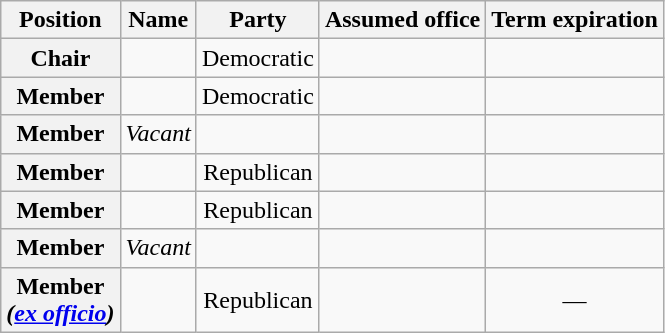<table class="wikitable sortable" style="text-align:center">
<tr>
<th>Position</th>
<th>Name</th>
<th>Party</th>
<th>Assumed office</th>
<th>Term expiration</th>
</tr>
<tr>
<th>Chair</th>
<td></td>
<td>Democratic</td>
<td></td>
<td></td>
</tr>
<tr>
<th>Member</th>
<td></td>
<td>Democratic</td>
<td></td>
<td></td>
</tr>
<tr>
<th>Member</th>
<td><em>Vacant</em></td>
<td></td>
<td></td>
<td></td>
</tr>
<tr>
<th>Member</th>
<td></td>
<td>Republican</td>
<td></td>
<td></td>
</tr>
<tr>
<th>Member</th>
<td></td>
<td>Republican</td>
<td></td>
<td></td>
</tr>
<tr>
<th>Member</th>
<td><em>Vacant</em></td>
<td></td>
<td></td>
<td></td>
</tr>
<tr>
<th>Member<br><em>(<a href='#'>ex officio</a>)</em></th>
<td></td>
<td>Republican</td>
<td></td>
<td>—</td>
</tr>
</table>
